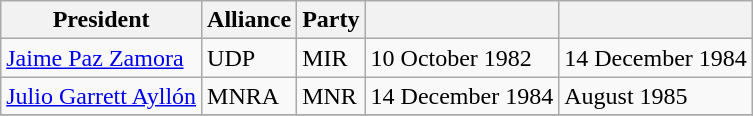<table class="wikitable">
<tr>
<th>President</th>
<th>Alliance</th>
<th>Party</th>
<th></th>
<th></th>
</tr>
<tr>
<td><a href='#'>Jaime Paz Zamora</a></td>
<td>UDP</td>
<td>MIR</td>
<td>10 October 1982</td>
<td>14 December 1984</td>
</tr>
<tr>
<td><a href='#'>Julio Garrett Ayllón</a></td>
<td>MNRA</td>
<td>MNR</td>
<td>14 December 1984</td>
<td>August 1985</td>
</tr>
<tr>
</tr>
</table>
